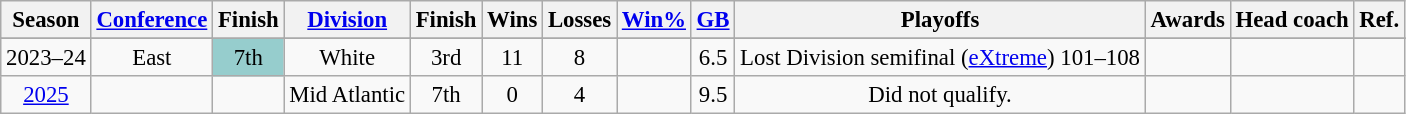<table class="wikitable" style="text-align:center; font-size:95%" summary="Season (sortable), Conference, Finish (sortable), Division, Finish (sortable), Wins (sortable), Losses (sortable), Win% (sortable), GB (sortable), Playoffs, Awards and Head coach">
<tr>
<th scope="col">Season</th>
<th scope="col" class="unsortable"><a href='#'>Conference</a></th>
<th scope="col">Finish</th>
<th scope="col" class="unsortable"><a href='#'>Division</a></th>
<th scope="col">Finish</th>
<th scope="col">Wins</th>
<th scope="col">Losses</th>
<th scope="col" class="unsortable"><a href='#'>Win%</a></th>
<th scope="col" data-sort-type="number"><a href='#'>GB</a></th>
<th scope="col" class="unsortable">Playoffs</th>
<th scope="col" class="unsortable">Awards</th>
<th scope="col" class="unsortable">Head coach</th>
<th scope="col" class="unsortable">Ref.</th>
</tr>
<tr>
</tr>
<tr>
<td>2023–24</td>
<td>East</td>
<td bgcolor="#96CDCD">7th</td>
<td>White</td>
<td>3rd</td>
<td>11</td>
<td>8</td>
<td></td>
<td>6.5</td>
<td>Lost Division semifinal (<a href='#'>eXtreme</a>) 101–108</td>
<td></td>
<td></td>
<td></td>
</tr>
<tr>
<td><a href='#'>2025</a></td>
<td></td>
<td></td>
<td>Mid Atlantic</td>
<td>7th</td>
<td>0</td>
<td>4</td>
<td></td>
<td>9.5</td>
<td>Did not qualify.</td>
<td></td>
<td></td>
<td></td>
</tr>
</table>
